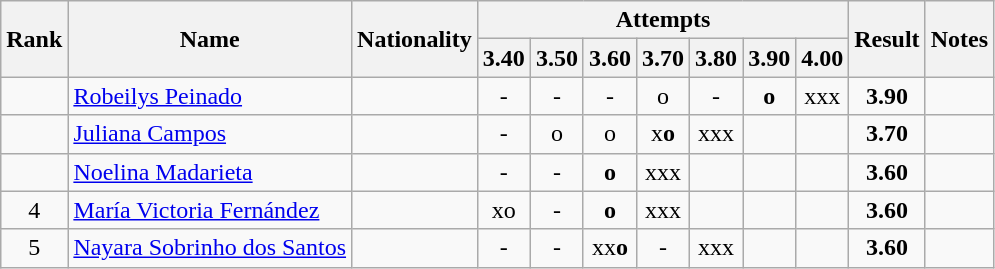<table class="wikitable sortable" style="text-align:center">
<tr>
<th rowspan=2>Rank</th>
<th rowspan=2>Name</th>
<th rowspan=2>Nationality</th>
<th colspan=7>Attempts</th>
<th rowspan=2>Result</th>
<th rowspan=2>Notes</th>
</tr>
<tr>
<th>3.40</th>
<th>3.50</th>
<th>3.60</th>
<th>3.70</th>
<th>3.80</th>
<th>3.90</th>
<th>4.00</th>
</tr>
<tr>
<td align=center></td>
<td align=left><a href='#'>Robeilys Peinado</a></td>
<td align=left></td>
<td>-</td>
<td>-</td>
<td>-</td>
<td>o</td>
<td>-</td>
<td><strong>o</strong></td>
<td>xxx</td>
<td><strong>3.90</strong></td>
<td></td>
</tr>
<tr>
<td align=center></td>
<td align=left><a href='#'>Juliana Campos</a></td>
<td align=left></td>
<td>-</td>
<td>o</td>
<td>o</td>
<td>x<strong>o</strong></td>
<td>xxx</td>
<td></td>
<td></td>
<td><strong>3.70</strong></td>
<td></td>
</tr>
<tr>
<td align=center></td>
<td align=left><a href='#'>Noelina Madarieta</a></td>
<td align=left></td>
<td>-</td>
<td>-</td>
<td><strong>o</strong></td>
<td>xxx</td>
<td></td>
<td></td>
<td></td>
<td><strong>3.60</strong></td>
<td></td>
</tr>
<tr>
<td align=center>4</td>
<td align=left><a href='#'>María Victoria Fernández</a></td>
<td align=left></td>
<td>xo</td>
<td>-</td>
<td><strong>o</strong></td>
<td>xxx</td>
<td></td>
<td></td>
<td></td>
<td><strong>3.60</strong></td>
<td></td>
</tr>
<tr>
<td align=center>5</td>
<td align=left><a href='#'>Nayara Sobrinho dos Santos</a></td>
<td align=left></td>
<td>-</td>
<td>-</td>
<td>xx<strong>o</strong></td>
<td>-</td>
<td>xxx</td>
<td></td>
<td></td>
<td><strong>3.60</strong></td>
<td></td>
</tr>
</table>
